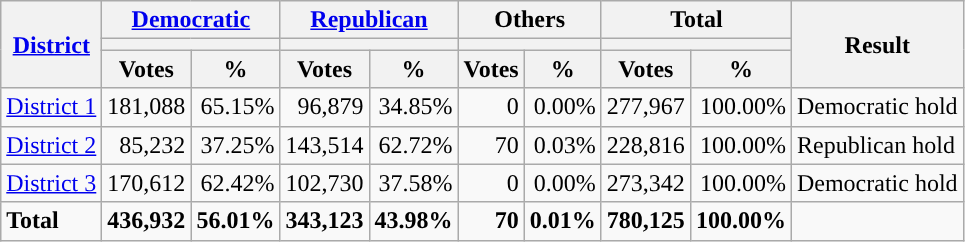<table class="wikitable plainrowheaders sortable" style="font-size:100%; text-align:right;">
<tr>
<th scope=col rowspan=3><a href='#'>District</a></th>
<th scope=col colspan=2><a href='#'>Democratic</a></th>
<th scope=col colspan=2><a href='#'>Republican</a></th>
<th scope=col colspan=2>Others</th>
<th scope=col colspan=2>Total</th>
<th scope=col rowspan=3>Result</th>
</tr>
<tr>
<th scope=col colspan=2 style="background:"></th>
<th scope=col colspan=2 style="background:"></th>
<th scope=col colspan=2></th>
<th scope=col colspan=2></th>
</tr>
<tr>
<th scope=col data-sort-type="number">Votes</th>
<th scope=col data-sort-type="number">%</th>
<th scope=col data-sort-type="number">Votes</th>
<th scope=col data-sort-type="number">%</th>
<th scope=col data-sort-type="number">Votes</th>
<th scope=col data-sort-type="number">%</th>
<th scope=col data-sort-type="number">Votes</th>
<th scope=col data-sort-type="number">%</th>
</tr>
<tr>
<td align=left><a href='#'>District 1</a></td>
<td>181,088</td>
<td>65.15%</td>
<td>96,879</td>
<td>34.85%</td>
<td>0</td>
<td>0.00%</td>
<td>277,967</td>
<td>100.00%</td>
<td align=left>Democratic hold</td>
</tr>
<tr>
<td align=left><a href='#'>District 2</a></td>
<td>85,232</td>
<td>37.25%</td>
<td>143,514</td>
<td>62.72%</td>
<td>70</td>
<td>0.03%</td>
<td>228,816</td>
<td>100.00%</td>
<td align=left>Republican hold</td>
</tr>
<tr>
<td align=left><a href='#'>District 3</a></td>
<td>170,612</td>
<td>62.42%</td>
<td>102,730</td>
<td>37.58%</td>
<td>0</td>
<td>0.00%</td>
<td>273,342</td>
<td>100.00%</td>
<td align=left>Democratic hold</td>
</tr>
<tr class="sortbottom" style="font-weight:bold">
<td align=left>Total</td>
<td>436,932</td>
<td>56.01%</td>
<td>343,123</td>
<td>43.98%</td>
<td>70</td>
<td>0.01%</td>
<td>780,125</td>
<td>100.00%</td>
<td></td>
</tr>
</table>
